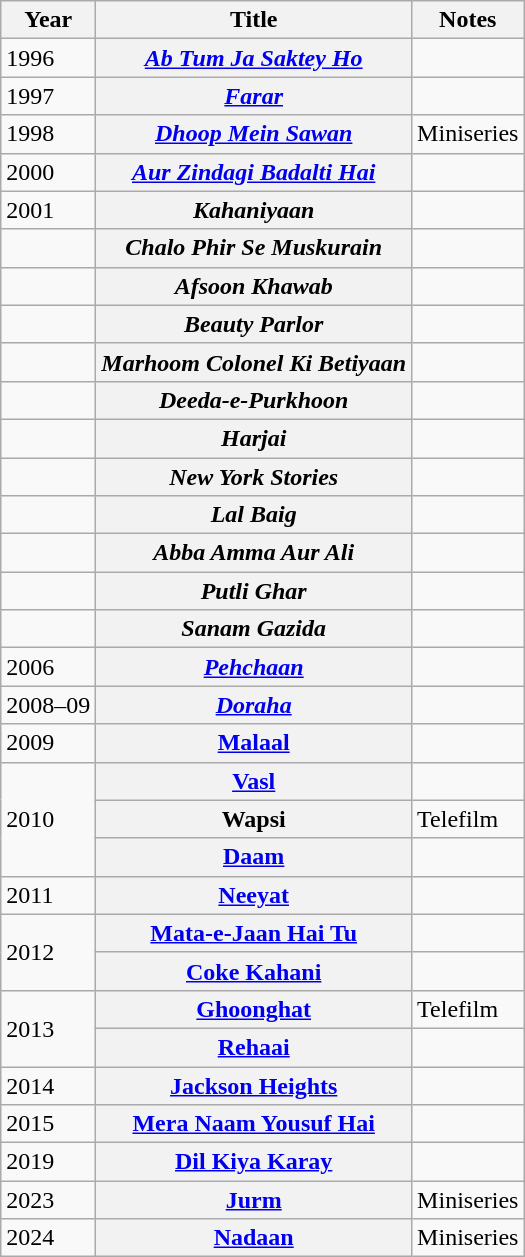<table class="wikitable sortable plainrowheaders">
<tr>
<th>Year</th>
<th>Title</th>
<th>Notes</th>
</tr>
<tr>
<td>1996</td>
<th scope="row"><em><a href='#'>Ab Tum Ja Saktey Ho</a></em></th>
<td></td>
</tr>
<tr>
<td>1997</td>
<th scope="row"><em><a href='#'>Farar</a></em></th>
<td></td>
</tr>
<tr>
<td>1998</td>
<th scope="row"><em><a href='#'>Dhoop Mein Sawan</a></em></th>
<td>Miniseries</td>
</tr>
<tr>
<td>2000</td>
<th scope="row"><em><a href='#'>Aur Zindagi Badalti Hai</a></em></th>
<td></td>
</tr>
<tr>
<td>2001</td>
<th scope="row"><em>Kahaniyaan</em></th>
<td></td>
</tr>
<tr>
<td></td>
<th scope="row"><em>Chalo Phir Se Muskurain</em></th>
<td></td>
</tr>
<tr>
<td></td>
<th scope="row"><em>Afsoon Khawab</em></th>
<td></td>
</tr>
<tr>
<td></td>
<th scope="row"><em>Beauty Parlor</em></th>
<td></td>
</tr>
<tr>
<td></td>
<th scope="row"><em>Marhoom Colonel Ki Betiyaan</em></th>
<td></td>
</tr>
<tr>
<td></td>
<th scope="row"><em>Deeda-e-Purkhoon</em></th>
<td></td>
</tr>
<tr>
<td></td>
<th scope="row"><em>Harjai</em></th>
<td></td>
</tr>
<tr>
<td></td>
<th scope="row"><em>New York Stories</em></th>
<td></td>
</tr>
<tr>
<td></td>
<th scope="row"><em>Lal Baig</em></th>
<td></td>
</tr>
<tr>
<td></td>
<th scope="row"><em>Abba Amma Aur Ali</em></th>
<td></td>
</tr>
<tr>
<td></td>
<th scope="row"><em>Putli Ghar</em></th>
<td></td>
</tr>
<tr>
<td></td>
<th scope="row"><em>Sanam Gazida</em></th>
<td></td>
</tr>
<tr>
<td>2006</td>
<th scope="row"><em><a href='#'>Pehchaan</a></em></th>
<td></td>
</tr>
<tr>
<td>2008–09</td>
<th scope="row"><em><a href='#'>Doraha</a></th>
<td></td>
</tr>
<tr>
<td>2009</td>
<th scope="row"></em><a href='#'>Malaal</a><em></th>
<td></td>
</tr>
<tr>
<td rowspan="3">2010</td>
<th scope="row"></em><a href='#'>Vasl</a><em></th>
<td></td>
</tr>
<tr>
<th scope="row"></em>Wapsi<em></th>
<td>Telefilm</td>
</tr>
<tr>
<th scope="row"></em><a href='#'>Daam</a><em></th>
<td></td>
</tr>
<tr>
<td>2011</td>
<th scope="row"></em><a href='#'>Neeyat</a><em></th>
<td></td>
</tr>
<tr>
<td rowspan="2">2012</td>
<th scope="row"></em><a href='#'>Mata-e-Jaan Hai Tu</a><em></th>
<td></td>
</tr>
<tr>
<th scope="row"></em><a href='#'>Coke Kahani</a><em></th>
<td></td>
</tr>
<tr>
<td rowspan="2">2013</td>
<th scope="row"></em><a href='#'>Ghoonghat</a><em></th>
<td>Telefilm</td>
</tr>
<tr>
<th scope="row"></em><a href='#'>Rehaai</a><em></th>
<td></td>
</tr>
<tr>
<td>2014</td>
<th scope="row"></em><a href='#'>Jackson Heights</a><em></th>
<td></td>
</tr>
<tr>
<td>2015</td>
<th scope="row"></em><a href='#'>Mera Naam Yousuf Hai</a><em></th>
<td></td>
</tr>
<tr>
<td>2019</td>
<th scope="row"></em><a href='#'>Dil Kiya Karay</a><em></th>
<td></td>
</tr>
<tr>
<td>2023</td>
<th scope="row"></em><a href='#'>Jurm</a><em></th>
<td>Miniseries</td>
</tr>
<tr>
<td>2024</td>
<th scope="row"></em><a href='#'>Nadaan</a><em></th>
<td>Miniseries</td>
</tr>
</table>
